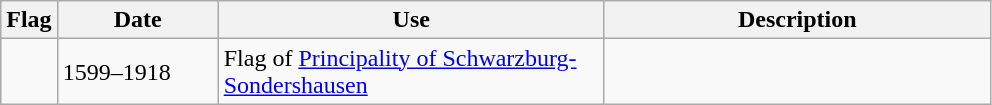<table class="wikitable">
<tr>
<th>Flag</th>
<th style="width:100px">Date</th>
<th style="width:250px">Use</th>
<th style="width:250px">Description</th>
</tr>
<tr>
<td></td>
<td>1599–1918</td>
<td>Flag of <a href='#'>Principality of Schwarzburg-Sondershausen</a></td>
<td></td>
</tr>
</table>
